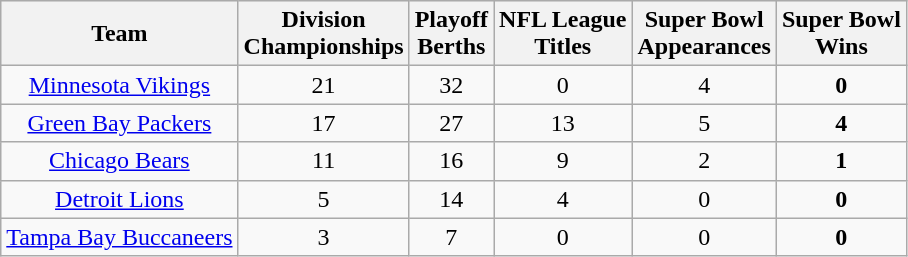<table class="sortable wikitable" style="text-align:center;">
<tr style="background:#efefef;">
<th>Team</th>
<th>Division <br> Championships</th>
<th>Playoff<br> Berths</th>
<th>NFL League<br>Titles</th>
<th>Super Bowl<br>Appearances</th>
<th>Super Bowl<br> Wins</th>
</tr>
<tr>
<td><a href='#'>Minnesota Vikings</a></td>
<td>21</td>
<td>32</td>
<td>0</td>
<td>4</td>
<td style="text-align:center;"><strong>0</strong></td>
</tr>
<tr>
<td><a href='#'>Green Bay Packers</a></td>
<td>17</td>
<td>27</td>
<td>13</td>
<td>5</td>
<td style="text-align:center;"><strong>4</strong></td>
</tr>
<tr>
<td><a href='#'>Chicago Bears</a></td>
<td>11</td>
<td>16</td>
<td>9</td>
<td>2</td>
<td style="text-align:center;"><strong>1</strong></td>
</tr>
<tr>
<td><a href='#'>Detroit Lions</a></td>
<td>5</td>
<td>14</td>
<td>4</td>
<td>0</td>
<td style="text-align:center;"><strong>0</strong></td>
</tr>
<tr>
<td><a href='#'>Tampa Bay Buccaneers</a></td>
<td>3</td>
<td>7</td>
<td>0</td>
<td>0</td>
<td style="text-align:center;"><strong>0</strong></td>
</tr>
</table>
